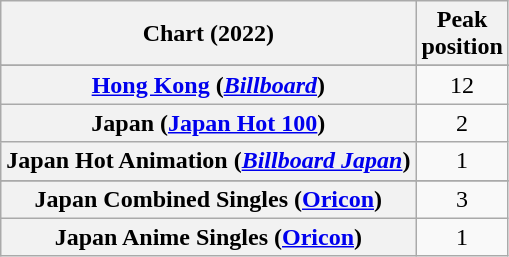<table class="wikitable sortable plainrowheaders" style="text-align:center">
<tr>
<th scope="col">Chart (2022)</th>
<th scope="col">Peak<br>position</th>
</tr>
<tr>
</tr>
<tr>
<th scope="row"><a href='#'>Hong Kong</a> (<em><a href='#'>Billboard</a></em>)</th>
<td>12</td>
</tr>
<tr>
<th scope="row">Japan (<a href='#'>Japan Hot 100</a>)</th>
<td>2</td>
</tr>
<tr>
<th scope="row">Japan Hot Animation (<em><a href='#'>Billboard Japan</a></em>)</th>
<td>1</td>
</tr>
<tr>
</tr>
<tr>
<th scope="row">Japan Combined Singles (<a href='#'>Oricon</a>)</th>
<td>3</td>
</tr>
<tr>
<th scope="row">Japan Anime Singles (<a href='#'>Oricon</a>)</th>
<td>1</td>
</tr>
</table>
